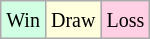<table class="wikitable">
<tr>
<td style="background-color: #d0ffe3;"><small>Win</small></td>
<td style="background-color: #ffffdd;"><small>Draw</small></td>
<td style="background-color: #ffd0e3;"><small>Loss</small></td>
</tr>
</table>
